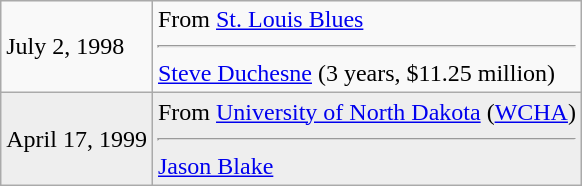<table class="wikitable">
<tr>
<td>July 2, 1998</td>
<td valign="top">From <a href='#'>St. Louis Blues</a><hr><a href='#'>Steve Duchesne</a> (3 years, $11.25 million)</td>
</tr>
<tr style="background:#eee;">
<td>April 17, 1999</td>
<td valign="top">From <a href='#'>University of North Dakota</a> (<a href='#'>WCHA</a>)<hr><a href='#'>Jason Blake</a></td>
</tr>
</table>
